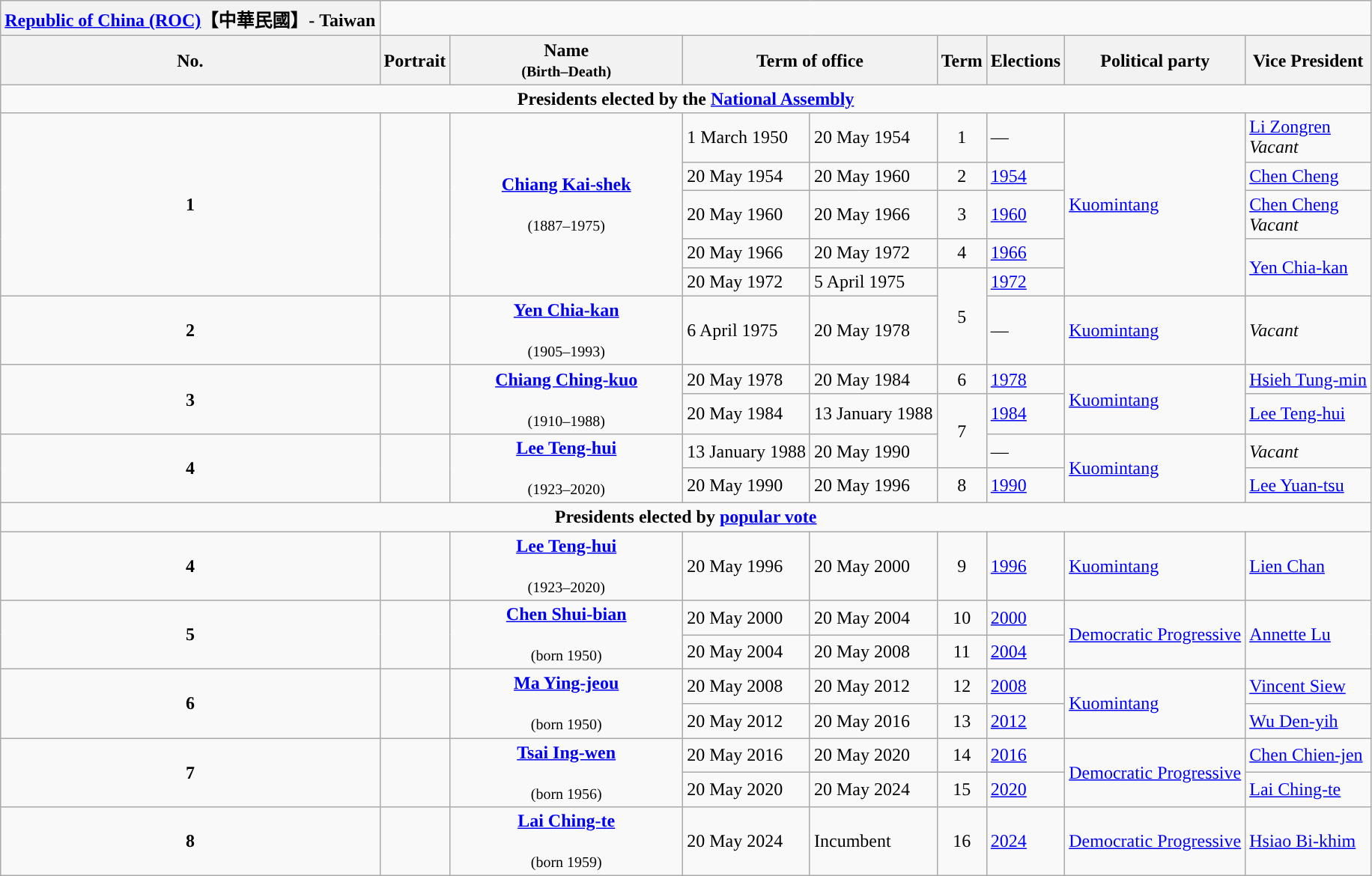<table class=wikitable>
<tr>
<th align=center style="background:"> <a href='#'><span>Republic of China (ROC)</span></a>【中華民國】- Taiwan</th>
</tr>
<tr>
<th align=center style="background:">No.</th>
<th>Portrait</th>
<th width=200>Name<br><small>(Birth–Death)</small></th>
<th colspan=2>Term of office</th>
<th>Term</th>
<th>Elections<br></th>
<th>Political party</th>
<th>Vice President</th>
</tr>
<tr>
<td colspan=9 align=center><strong>Presidents elected by the <a href='#'>National Assembly</a></strong></td>
</tr>
<tr>
<td rowspan=5 align=center style="background:"><strong>1</strong></td>
<td align=center rowspan=5></td>
<td rowspan=5 align=center><strong><a href='#'>Chiang Kai-shek</a></strong><br><br><small>(1887–1975)</small></td>
<td>1 March 1950</td>
<td>20 May 1954</td>
<td align=center>1</td>
<td>—</td>
<td rowspan=5><a href='#'>Kuomintang</a></td>
<td><a href='#'>Li Zongren</a> <br><em>Vacant</em> </td>
</tr>
<tr>
<td>20 May 1954</td>
<td>20 May 1960</td>
<td align=center>2</td>
<td><a href='#'>1954</a> </td>
<td><a href='#'>Chen Cheng</a></td>
</tr>
<tr>
<td>20 May 1960</td>
<td>20 May 1966</td>
<td align=center>3</td>
<td><a href='#'>1960</a> </td>
<td><a href='#'>Chen Cheng</a> <br><em>Vacant</em> </td>
</tr>
<tr>
<td>20 May 1966</td>
<td>20 May 1972</td>
<td align=center>4</td>
<td><a href='#'>1966</a> </td>
<td rowspan=2><a href='#'>Yen Chia-kan</a></td>
</tr>
<tr>
<td>20 May 1972</td>
<td>5 April 1975</td>
<td rowspan=2 align=center>5</td>
<td><a href='#'>1972</a> </td>
</tr>
<tr>
<td align=center style="background:"><strong>2</strong></td>
<td align=center></td>
<td align=center><strong><a href='#'>Yen Chia-kan</a></strong><br><br><small>(1905–1993)</small></td>
<td>6 April 1975</td>
<td>20 May 1978</td>
<td>—</td>
<td><a href='#'>Kuomintang</a></td>
<td><em>Vacant</em></td>
</tr>
<tr>
<td rowspan=2 align=center style="background:"><strong>3</strong></td>
<td align=center rowspan=2></td>
<td rowspan=2 align=center><strong><a href='#'>Chiang Ching-kuo</a></strong><br><br><small>(1910–1988)</small></td>
<td>20 May 1978</td>
<td>20 May 1984</td>
<td align=center>6</td>
<td><a href='#'>1978</a> </td>
<td rowspan=2><a href='#'>Kuomintang</a></td>
<td><a href='#'>Hsieh Tung-min</a></td>
</tr>
<tr>
<td>20 May 1984</td>
<td>13 January 1988</td>
<td rowspan=2 align=center>7</td>
<td><a href='#'>1984</a> </td>
<td><a href='#'>Lee Teng-hui</a></td>
</tr>
<tr>
<td rowspan=2 align=center style="background:"><strong>4</strong></td>
<td align=center rowspan=2></td>
<td rowspan=2 align=center><strong><a href='#'>Lee Teng-hui</a></strong><br><br><small>(1923–2020)</small></td>
<td>13 January 1988</td>
<td>20 May 1990</td>
<td>—</td>
<td rowspan=2><a href='#'>Kuomintang</a></td>
<td><em>Vacant</em></td>
</tr>
<tr>
<td>20 May 1990</td>
<td>20 May 1996</td>
<td align=center>8</td>
<td><a href='#'>1990</a> </td>
<td><a href='#'>Lee Yuan-tsu</a></td>
</tr>
<tr>
<td colspan=9 align=center><strong>Presidents elected by <a href='#'>popular vote</a></strong></td>
</tr>
<tr>
<td align=center style="background:"><strong>4</strong></td>
<td align=center></td>
<td align=center><strong><a href='#'>Lee Teng-hui</a></strong><br><br><small>(1923–2020)</small></td>
<td>20 May 1996</td>
<td>20 May 2000</td>
<td align=center>9</td>
<td><a href='#'>1996</a> </td>
<td><a href='#'>Kuomintang</a></td>
<td><a href='#'>Lien Chan</a></td>
</tr>
<tr>
<td rowspan=2 align=center style="background:"><strong>5</strong></td>
<td align=center rowspan=2></td>
<td rowspan=2 align=center><strong><a href='#'>Chen Shui-bian</a></strong><br><br><small>(born 1950)</small></td>
<td>20 May 2000</td>
<td>20 May 2004</td>
<td align=center>10</td>
<td><a href='#'>2000</a> </td>
<td rowspan=2><a href='#'>Democratic Progressive</a></td>
<td rowspan=2><a href='#'>Annette Lu</a></td>
</tr>
<tr>
<td>20 May 2004</td>
<td>20 May 2008</td>
<td align=center>11</td>
<td><a href='#'>2004</a> </td>
</tr>
<tr>
<td rowspan=2 align=center style="background:"><strong>6</strong></td>
<td align=center rowspan=2></td>
<td rowspan=2 align=center><strong><a href='#'>Ma Ying-jeou</a></strong><br><br><small>(born 1950)</small></td>
<td>20 May 2008</td>
<td>20 May 2012</td>
<td align=center>12</td>
<td><a href='#'>2008</a> </td>
<td rowspan=2><a href='#'>Kuomintang</a></td>
<td><a href='#'>Vincent Siew</a></td>
</tr>
<tr>
<td>20 May 2012</td>
<td>20 May 2016</td>
<td align=center>13</td>
<td><a href='#'>2012</a> </td>
<td><a href='#'>Wu Den-yih</a></td>
</tr>
<tr>
<td rowspan=2 align=center style="background:"><strong>7</strong></td>
<td align=center rowspan=2></td>
<td rowspan=2 align=center><strong><a href='#'>Tsai Ing-wen</a></strong><br><br><small>(born 1956)</small></td>
<td>20 May 2016</td>
<td>20 May 2020</td>
<td align=center>14</td>
<td><a href='#'>2016</a> </td>
<td rowspan=2><a href='#'>Democratic Progressive</a></td>
<td><a href='#'>Chen Chien-jen</a></td>
</tr>
<tr>
<td>20 May 2020</td>
<td>20 May 2024</td>
<td align=center>15</td>
<td><a href='#'>2020</a> </td>
<td><a href='#'>Lai Ching-te</a></td>
</tr>
<tr>
<td align=center style="background:"><strong>8</strong></td>
<td align=center></td>
<td align=center><strong><a href='#'>Lai Ching-te</a></strong><br><br><small>(born 1959)</small></td>
<td>20 May 2024</td>
<td>Incumbent</td>
<td align=center>16</td>
<td><a href='#'>2024</a> </td>
<td><a href='#'>Democratic Progressive</a></td>
<td><a href='#'>Hsiao Bi-khim</a></td>
</tr>
</table>
